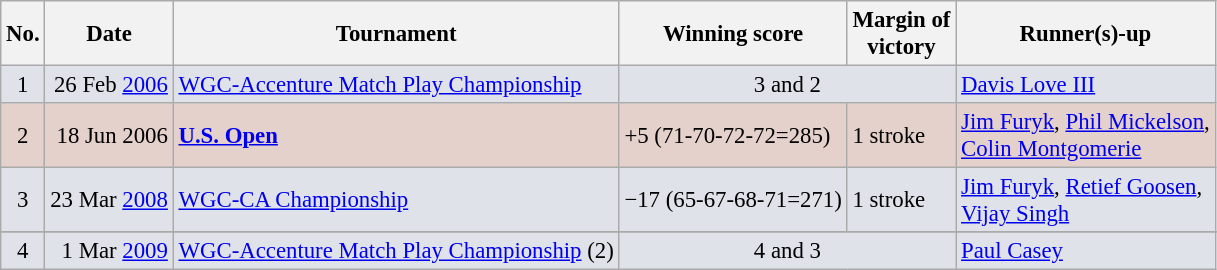<table class="wikitable" style="font-size:95%;">
<tr>
<th>No.</th>
<th>Date</th>
<th>Tournament</th>
<th>Winning score</th>
<th>Margin of<br>victory</th>
<th>Runner(s)-up</th>
</tr>
<tr style="background:#dfe2e9;">
<td align=center>1</td>
<td align=right>26 Feb <a href='#'>2006</a></td>
<td><a href='#'>WGC-Accenture Match Play Championship</a></td>
<td colspan=2 align=center>3 and 2</td>
<td> <a href='#'>Davis Love III</a></td>
</tr>
<tr style="background:#e5d1cb;">
<td align=center>2</td>
<td align=right>18 Jun 2006</td>
<td><strong><a href='#'>U.S. Open</a></strong></td>
<td>+5 (71-70-72-72=285)</td>
<td>1 stroke</td>
<td> <a href='#'>Jim Furyk</a>,  <a href='#'>Phil Mickelson</a>,<br> <a href='#'>Colin Montgomerie</a></td>
</tr>
<tr style="background:#dfe2e9;">
<td align=center>3</td>
<td align=right>23 Mar <a href='#'>2008</a></td>
<td><a href='#'>WGC-CA Championship</a></td>
<td>−17 (65-67-68-71=271)</td>
<td>1 stroke</td>
<td> <a href='#'>Jim Furyk</a>,  <a href='#'>Retief Goosen</a>,<br> <a href='#'>Vijay Singh</a></td>
</tr>
<tr>
</tr>
<tr style="background:#dfe2e9;">
<td align=center>4</td>
<td align=right>1 Mar <a href='#'>2009</a></td>
<td><a href='#'>WGC-Accenture Match Play Championship</a> (2)</td>
<td colspan=2 align=center>4 and 3</td>
<td> <a href='#'>Paul Casey</a></td>
</tr>
</table>
